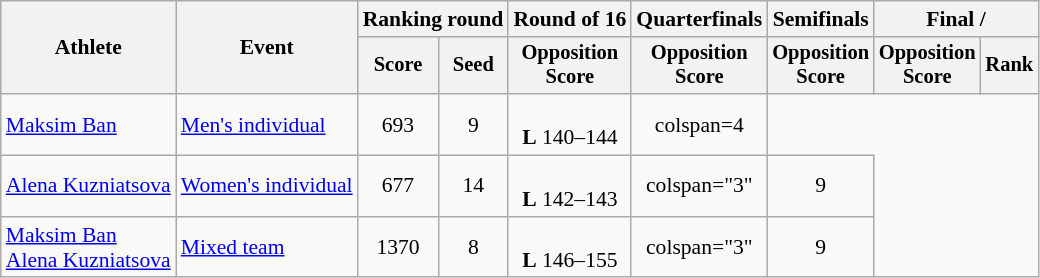<table class="wikitable" style="text-align:center; font-size:90%">
<tr>
<th rowspan="2">Athlete</th>
<th rowspan="2">Event</th>
<th colspan="2">Ranking round</th>
<th>Round of 16</th>
<th>Quarterfinals</th>
<th>Semifinals</th>
<th colspan="2">Final / </th>
</tr>
<tr style="font-size:95%">
<th>Score</th>
<th>Seed</th>
<th>Opposition<br>Score</th>
<th>Opposition<br>Score</th>
<th>Opposition<br>Score</th>
<th>Opposition<br>Score</th>
<th>Rank</th>
</tr>
<tr>
<td align="left"><a href='#'>Maksim Ban</a></td>
<td align="left"><a href='#'>Men's individual</a></td>
<td>693</td>
<td>9</td>
<td><br> <strong>L</strong> 140–144</td>
<td>colspan=4 </td>
</tr>
<tr>
<td align="left"><a href='#'>Alena Kuzniatsova</a></td>
<td align="left"><a href='#'>Women's individual</a></td>
<td>677</td>
<td>14</td>
<td><br><strong>L</strong> 142–143</td>
<td>colspan="3" </td>
<td>9</td>
</tr>
<tr>
<td align="left"><a href='#'>Maksim Ban</a><br><a href='#'>Alena Kuzniatsova</a></td>
<td align="left"><a href='#'>Mixed team</a></td>
<td>1370</td>
<td>8</td>
<td><br><strong>L</strong> 146–155</td>
<td>colspan="3" </td>
<td>9</td>
</tr>
</table>
